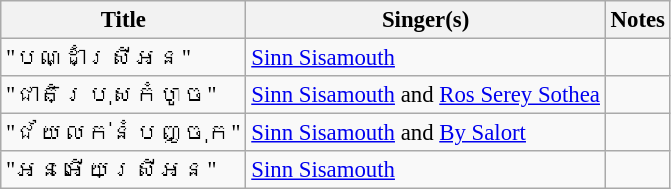<table class="wikitable" style="font-size:95%;">
<tr>
<th>Title</th>
<th>Singer(s)</th>
<th>Notes</th>
</tr>
<tr>
<td>"បណ្ដាំស្រីអន"</td>
<td><a href='#'>Sinn Sisamouth</a></td>
<td></td>
</tr>
<tr>
<td>"ជាតិប្រុសកំហូច"</td>
<td><a href='#'>Sinn Sisamouth</a> and <a href='#'>Ros Serey Sothea</a></td>
<td></td>
</tr>
<tr>
<td>"ជ័យលក់នំបញ្ចុក"</td>
<td><a href='#'>Sinn Sisamouth</a> and <a href='#'>By Salort</a></td>
<td></td>
</tr>
<tr>
<td>"អនអើយស្រីអន"</td>
<td><a href='#'>Sinn Sisamouth</a></td>
<td></td>
</tr>
</table>
